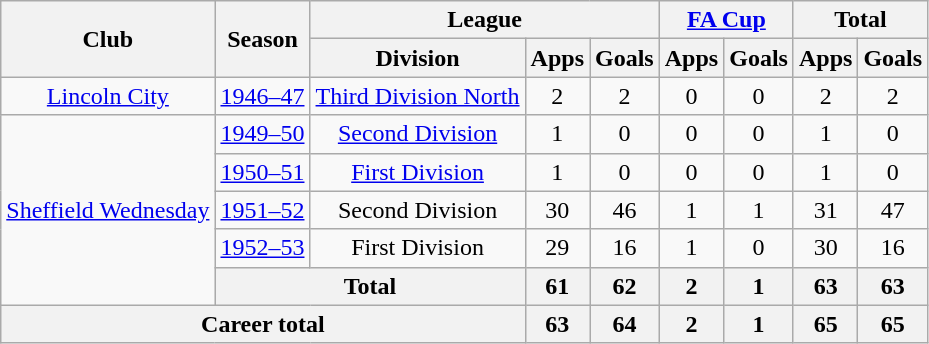<table class=wikitable style="text-align:center">
<tr>
<th rowspan="2">Club</th>
<th rowspan="2">Season</th>
<th colspan="3">League</th>
<th colspan="2"><a href='#'>FA Cup</a></th>
<th colspan="2">Total</th>
</tr>
<tr>
<th>Division</th>
<th>Apps</th>
<th>Goals</th>
<th>Apps</th>
<th>Goals</th>
<th>Apps</th>
<th>Goals</th>
</tr>
<tr>
<td><a href='#'>Lincoln City</a></td>
<td><a href='#'>1946–47</a></td>
<td><a href='#'>Third Division North</a></td>
<td>2</td>
<td>2</td>
<td>0</td>
<td>0</td>
<td>2</td>
<td>2</td>
</tr>
<tr>
<td rowspan="5"><a href='#'>Sheffield Wednesday</a></td>
<td><a href='#'>1949–50</a></td>
<td><a href='#'>Second Division</a></td>
<td>1</td>
<td>0</td>
<td>0</td>
<td>0</td>
<td>1</td>
<td>0</td>
</tr>
<tr>
<td><a href='#'>1950–51</a></td>
<td><a href='#'>First Division</a></td>
<td>1</td>
<td>0</td>
<td>0</td>
<td>0</td>
<td>1</td>
<td>0</td>
</tr>
<tr>
<td><a href='#'>1951–52</a></td>
<td>Second Division</td>
<td>30</td>
<td>46</td>
<td>1</td>
<td>1</td>
<td>31</td>
<td>47</td>
</tr>
<tr>
<td><a href='#'>1952–53</a></td>
<td>First Division</td>
<td>29</td>
<td>16</td>
<td>1</td>
<td>0</td>
<td>30</td>
<td>16</td>
</tr>
<tr>
<th colspan="2">Total</th>
<th>61</th>
<th>62</th>
<th>2</th>
<th>1</th>
<th>63</th>
<th>63</th>
</tr>
<tr>
<th colspan="3">Career total</th>
<th>63</th>
<th>64</th>
<th>2</th>
<th>1</th>
<th>65</th>
<th>65</th>
</tr>
</table>
